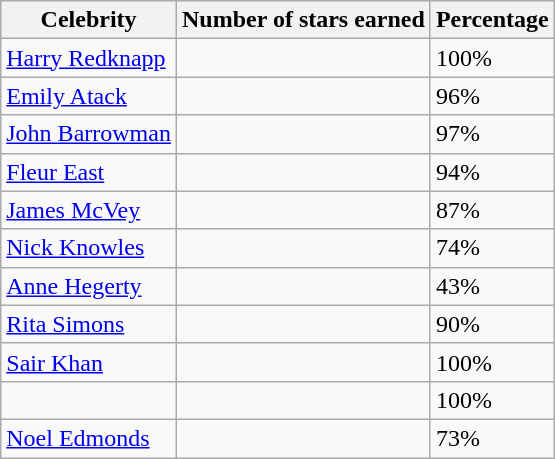<table class=wikitable >
<tr>
<th>Celebrity</th>
<th>Number of stars earned</th>
<th>Percentage</th>
</tr>
<tr>
<td><a href='#'>Harry Redknapp</a></td>
<td></td>
<td>100%</td>
</tr>
<tr>
<td><a href='#'>Emily Atack</a></td>
<td></td>
<td>96%</td>
</tr>
<tr>
<td><a href='#'>John Barrowman</a></td>
<td></td>
<td>97%</td>
</tr>
<tr>
<td><a href='#'>Fleur East</a></td>
<td></td>
<td>94%</td>
</tr>
<tr>
<td><a href='#'>James McVey</a></td>
<td></td>
<td>87%</td>
</tr>
<tr>
<td><a href='#'>Nick Knowles</a></td>
<td></td>
<td>74%</td>
</tr>
<tr>
<td><a href='#'>Anne Hegerty</a></td>
<td></td>
<td>43%</td>
</tr>
<tr>
<td><a href='#'>Rita Simons</a></td>
<td></td>
<td>90%</td>
</tr>
<tr>
<td><a href='#'>Sair Khan</a></td>
<td></td>
<td>100%</td>
</tr>
<tr>
<td></td>
<td></td>
<td>100%</td>
</tr>
<tr>
<td><a href='#'>Noel Edmonds</a></td>
<td></td>
<td>73%</td>
</tr>
</table>
